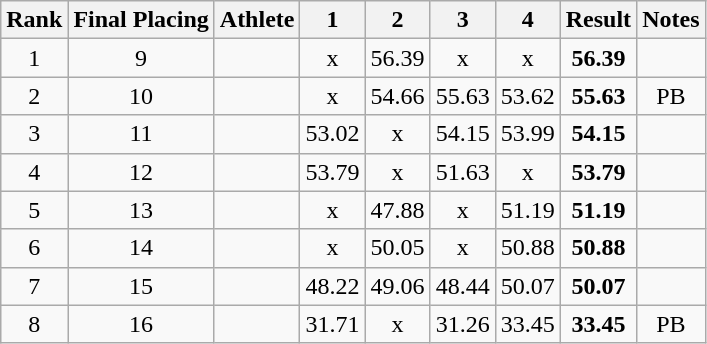<table class="wikitable sortable" style="text-align:center">
<tr>
<th>Rank</th>
<th>Final Placing</th>
<th>Athlete</th>
<th>1</th>
<th>2</th>
<th>3</th>
<th>4</th>
<th>Result</th>
<th>Notes</th>
</tr>
<tr>
<td>1</td>
<td>9</td>
<td align=left></td>
<td>x</td>
<td>56.39</td>
<td>x</td>
<td>x</td>
<td><strong>56.39</strong></td>
<td></td>
</tr>
<tr>
<td>2</td>
<td>10</td>
<td align=left></td>
<td>x</td>
<td>54.66</td>
<td>55.63</td>
<td>53.62</td>
<td><strong>55.63</strong></td>
<td>PB</td>
</tr>
<tr>
<td>3</td>
<td>11</td>
<td align=left></td>
<td>53.02</td>
<td>x</td>
<td>54.15</td>
<td>53.99</td>
<td><strong>54.15</strong></td>
<td></td>
</tr>
<tr>
<td>4</td>
<td>12</td>
<td align=left></td>
<td>53.79</td>
<td>x</td>
<td>51.63</td>
<td>x</td>
<td><strong>53.79</strong></td>
<td></td>
</tr>
<tr>
<td>5</td>
<td>13</td>
<td align=left></td>
<td>x</td>
<td>47.88</td>
<td>x</td>
<td>51.19</td>
<td><strong>51.19</strong></td>
<td></td>
</tr>
<tr>
<td>6</td>
<td>14</td>
<td align=left></td>
<td>x</td>
<td>50.05</td>
<td>x</td>
<td>50.88</td>
<td><strong>50.88</strong></td>
<td></td>
</tr>
<tr>
<td>7</td>
<td>15</td>
<td align=left></td>
<td>48.22</td>
<td>49.06</td>
<td>48.44</td>
<td>50.07</td>
<td><strong>50.07</strong></td>
<td></td>
</tr>
<tr>
<td>8</td>
<td>16</td>
<td align=left></td>
<td>31.71</td>
<td>x</td>
<td>31.26</td>
<td>33.45</td>
<td><strong>33.45</strong></td>
<td>PB</td>
</tr>
</table>
